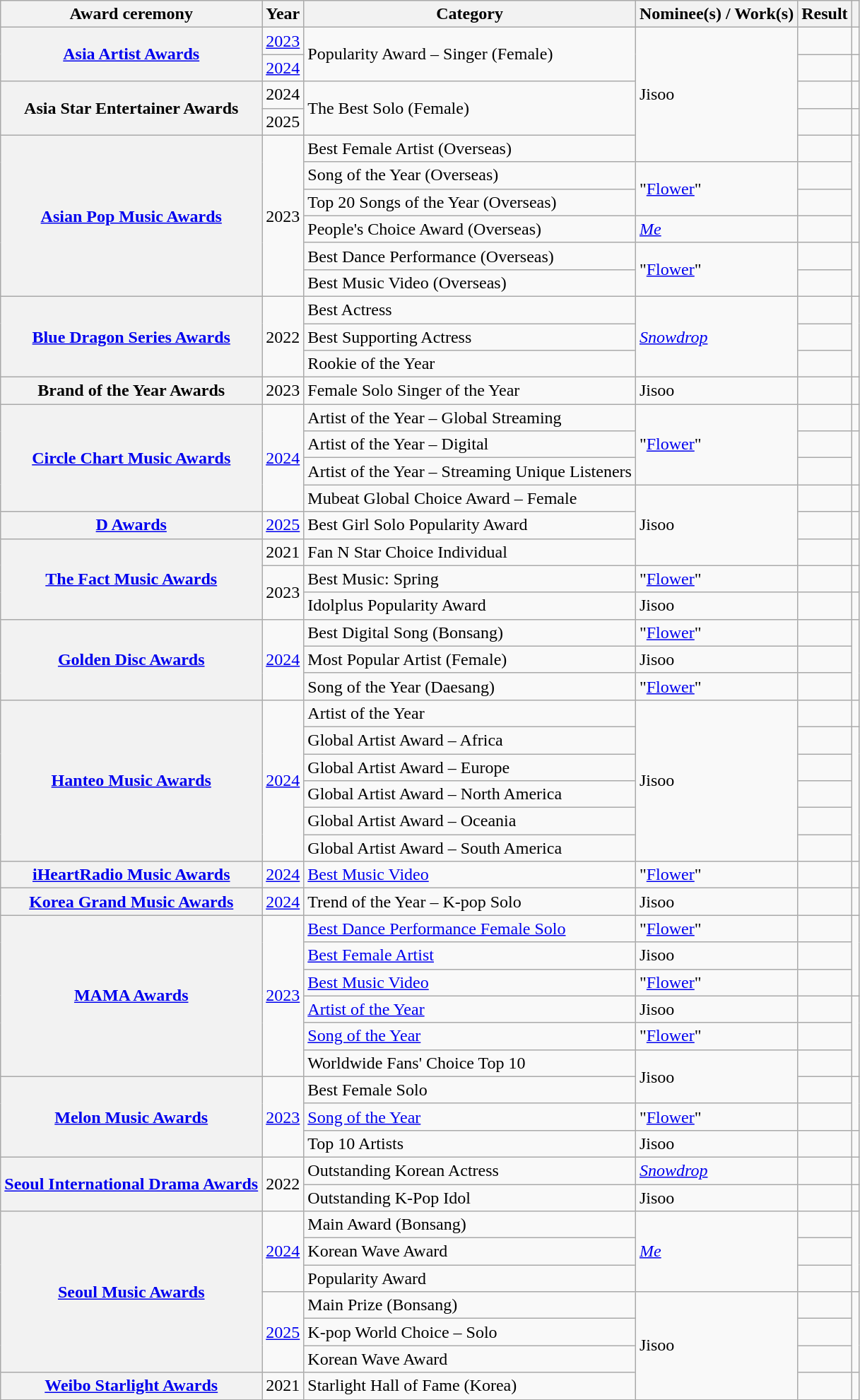<table class="wikitable plainrowheaders sortable">
<tr>
<th scope="col">Award ceremony</th>
<th scope="col">Year</th>
<th scope="col">Category</th>
<th scope="col">Nominee(s) / Work(s)</th>
<th scope="col">Result</th>
<th class="unsortable"></th>
</tr>
<tr>
<th scope="row" rowspan="2"><a href='#'>Asia Artist Awards</a></th>
<td style="text-align:center"><a href='#'>2023</a></td>
<td rowspan="2">Popularity Award – Singer (Female)</td>
<td rowspan="5">Jisoo</td>
<td></td>
<td style="text-align:center"></td>
</tr>
<tr>
<td style="text-align:center"><a href='#'>2024</a></td>
<td></td>
<td style="text-align:center"></td>
</tr>
<tr>
<th scope="row" rowspan="2">Asia Star Entertainer Awards</th>
<td style="text-align:center">2024</td>
<td rowspan="2">The Best Solo (Female)</td>
<td></td>
<td style="text-align:center"></td>
</tr>
<tr>
<td style="text-align:center">2025</td>
<td></td>
<td style="text-align:center"></td>
</tr>
<tr>
<th scope="row" rowspan="6"><a href='#'>Asian Pop Music Awards</a></th>
<td rowspan="6" style="text-align:center">2023</td>
<td>Best Female Artist (Overseas)</td>
<td></td>
<td rowspan="4" style="text-align:center"></td>
</tr>
<tr>
<td>Song of the Year (Overseas)</td>
<td rowspan="2">"<a href='#'>Flower</a>"</td>
<td></td>
</tr>
<tr>
<td>Top 20 Songs of the Year (Overseas)</td>
<td></td>
</tr>
<tr>
<td>People's Choice Award (Overseas)</td>
<td><em><a href='#'>Me</a></em></td>
<td></td>
</tr>
<tr>
<td>Best Dance Performance (Overseas)</td>
<td rowspan="2">"<a href='#'>Flower</a>"</td>
<td></td>
<td rowspan="2" style="text-align:center"></td>
</tr>
<tr>
<td>Best Music Video (Overseas)</td>
<td></td>
</tr>
<tr>
<th scope="row" rowspan="3"><a href='#'>Blue Dragon Series Awards</a></th>
<td rowspan="3" style="text-align:center">2022</td>
<td>Best Actress</td>
<td rowspan="3"><em><a href='#'>Snowdrop</a></em></td>
<td></td>
<td rowspan="3" style="text-align:center"></td>
</tr>
<tr>
<td>Best Supporting Actress</td>
<td></td>
</tr>
<tr>
<td>Rookie of the Year</td>
<td></td>
</tr>
<tr>
<th scope="row">Brand of the Year Awards</th>
<td style="text-align:center">2023</td>
<td>Female Solo Singer of the Year</td>
<td>Jisoo</td>
<td></td>
<td style="text-align:center"></td>
</tr>
<tr>
<th scope="row" rowspan="4"><a href='#'>Circle Chart Music Awards</a></th>
<td rowspan="4" style="text-align:center"><a href='#'>2024</a></td>
<td>Artist of the Year – Global Streaming</td>
<td rowspan="3">"<a href='#'>Flower</a>"</td>
<td></td>
<td></td>
</tr>
<tr>
<td>Artist of the Year – Digital</td>
<td></td>
<td rowspan="2" style="text-align:center"></td>
</tr>
<tr>
<td>Artist of the Year – Streaming Unique Listeners</td>
<td></td>
</tr>
<tr>
<td>Mubeat Global Choice Award – Female</td>
<td rowspan="3">Jisoo</td>
<td></td>
<td style="text-align:center"></td>
</tr>
<tr>
<th scope="row"><a href='#'>D Awards</a></th>
<td style="text-align:center"><a href='#'>2025</a></td>
<td>Best Girl Solo Popularity Award</td>
<td></td>
<td style="text-align:center"></td>
</tr>
<tr>
<th scope="row" rowspan="3"><a href='#'>The Fact Music Awards</a></th>
<td style="text-align:center">2021</td>
<td>Fan N Star Choice Individual</td>
<td></td>
<td style="text-align:center"></td>
</tr>
<tr>
<td rowspan="2" style="text-align:center">2023</td>
<td>Best Music: Spring</td>
<td>"<a href='#'>Flower</a>"</td>
<td></td>
<td style="text-align:center"></td>
</tr>
<tr>
<td>Idolplus Popularity Award</td>
<td>Jisoo</td>
<td></td>
<td style="text-align:center"></td>
</tr>
<tr>
<th scope="row" rowspan="3"><a href='#'>Golden Disc Awards</a></th>
<td rowspan="3" style="text-align:center"><a href='#'>2024</a></td>
<td>Best Digital Song (Bonsang)</td>
<td>"<a href='#'>Flower</a>"</td>
<td></td>
<td rowspan="3" style="text-align:center"></td>
</tr>
<tr>
<td>Most Popular Artist (Female)</td>
<td>Jisoo</td>
<td></td>
</tr>
<tr>
<td>Song of the Year (Daesang)</td>
<td>"<a href='#'>Flower</a>"</td>
<td></td>
</tr>
<tr>
<th scope="row" rowspan="6"><a href='#'>Hanteo Music Awards</a></th>
<td rowspan="6" style="text-align:center"><a href='#'>2024</a></td>
<td>Artist of the Year</td>
<td rowspan="6">Jisoo</td>
<td></td>
<td style="text-align:center"></td>
</tr>
<tr>
<td>Global Artist Award – Africa</td>
<td></td>
<td rowspan="5" style="text-align:center"></td>
</tr>
<tr>
<td>Global Artist Award – Europe</td>
<td></td>
</tr>
<tr>
<td>Global Artist Award – North America</td>
<td></td>
</tr>
<tr>
<td>Global Artist Award – Oceania</td>
<td></td>
</tr>
<tr>
<td>Global Artist Award – South America</td>
<td></td>
</tr>
<tr>
<th scope="row"><a href='#'>iHeartRadio Music Awards</a></th>
<td style="text-align:center"><a href='#'>2024</a></td>
<td><a href='#'>Best Music Video</a></td>
<td>"<a href='#'>Flower</a>"</td>
<td></td>
<td style="text-align:center"></td>
</tr>
<tr>
<th scope="row"><a href='#'>Korea Grand Music Awards</a></th>
<td style="text-align:center"><a href='#'>2024</a></td>
<td>Trend of the Year – K-pop Solo</td>
<td>Jisoo</td>
<td></td>
<td style="text-align:center"></td>
</tr>
<tr>
<th scope="row" rowspan="6"><a href='#'>MAMA Awards</a></th>
<td rowspan="6" style="text-align:center"><a href='#'>2023</a></td>
<td><a href='#'>Best Dance Performance Female Solo</a></td>
<td>"<a href='#'>Flower</a>"</td>
<td></td>
<td rowspan="3" style="text-align:center"></td>
</tr>
<tr>
<td><a href='#'>Best Female Artist</a></td>
<td>Jisoo</td>
<td></td>
</tr>
<tr>
<td><a href='#'>Best Music Video</a></td>
<td>"<a href='#'>Flower</a>"</td>
<td></td>
</tr>
<tr>
<td><a href='#'>Artist of the Year</a></td>
<td>Jisoo</td>
<td></td>
<td rowspan="3" style="text-align:center"></td>
</tr>
<tr>
<td><a href='#'>Song of the Year</a></td>
<td>"<a href='#'>Flower</a>"</td>
<td></td>
</tr>
<tr>
<td>Worldwide Fans' Choice Top 10</td>
<td rowspan="2">Jisoo</td>
<td></td>
</tr>
<tr>
<th scope="row" rowspan="3"><a href='#'>Melon Music Awards</a></th>
<td rowspan="3" style="text-align:center"><a href='#'>2023</a></td>
<td>Best Female Solo</td>
<td></td>
<td rowspan="2" style="text-align:center"></td>
</tr>
<tr>
<td><a href='#'>Song of the Year</a></td>
<td>"<a href='#'>Flower</a>"</td>
<td></td>
</tr>
<tr>
<td>Top 10 Artists</td>
<td>Jisoo</td>
<td></td>
<td style="text-align:center"></td>
</tr>
<tr>
<th scope="row" rowspan="2"><a href='#'>Seoul International Drama Awards</a></th>
<td rowspan="2" style="text-align:center">2022</td>
<td>Outstanding Korean Actress</td>
<td><em><a href='#'>Snowdrop</a></em></td>
<td></td>
<td style="text-align:center"></td>
</tr>
<tr>
<td>Outstanding K-Pop Idol</td>
<td>Jisoo</td>
<td></td>
<td style="text-align:center"></td>
</tr>
<tr>
<th scope="row" rowspan="6"><a href='#'>Seoul Music Awards</a></th>
<td rowspan="3" style="text-align:center"><a href='#'>2024</a></td>
<td>Main Award (Bonsang)</td>
<td rowspan="3"><em><a href='#'>Me</a></em></td>
<td></td>
<td rowspan="3" style="text-align:center"></td>
</tr>
<tr>
<td>Korean Wave Award</td>
<td></td>
</tr>
<tr>
<td>Popularity Award</td>
<td></td>
</tr>
<tr>
<td rowspan="3" style="text-align:center"><a href='#'>2025</a></td>
<td>Main Prize (Bonsang)</td>
<td rowspan="4">Jisoo</td>
<td></td>
<td rowspan="3" style="text-align:center"></td>
</tr>
<tr>
<td>K-pop World Choice – Solo</td>
<td></td>
</tr>
<tr>
<td>Korean Wave Award</td>
<td></td>
</tr>
<tr>
<th scope="row"><a href='#'>Weibo Starlight Awards</a></th>
<td style="text-align:center">2021</td>
<td>Starlight Hall of Fame (Korea)</td>
<td></td>
<td style="text-align:center"></td>
</tr>
</table>
